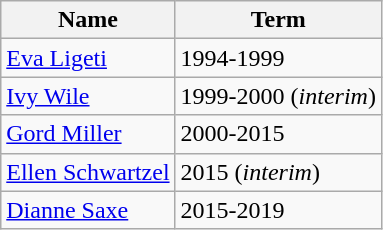<table class="wikitable">
<tr>
<th>Name</th>
<th>Term</th>
</tr>
<tr>
<td><a href='#'>Eva Ligeti</a></td>
<td>1994-1999</td>
</tr>
<tr>
<td><a href='#'>Ivy Wile</a></td>
<td>1999-2000 (<em>interim</em>)</td>
</tr>
<tr>
<td><a href='#'>Gord Miller</a></td>
<td>2000-2015</td>
</tr>
<tr>
<td><a href='#'>Ellen Schwartzel</a></td>
<td>2015 (<em>interim</em>)</td>
</tr>
<tr>
<td><a href='#'>Dianne Saxe</a></td>
<td>2015-2019</td>
</tr>
</table>
